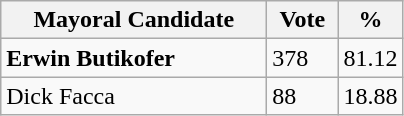<table class="wikitable">
<tr>
<th bgcolor="#DDDDFF" width="170px">Mayoral Candidate</th>
<th bgcolor="#DDDDFF" width="40px">Vote</th>
<th bgcolor="#DDDDFF" width="30px">%</th>
</tr>
<tr>
<td><strong>Erwin Butikofer</strong></td>
<td>378</td>
<td>81.12</td>
</tr>
<tr>
<td>Dick Facca</td>
<td>88</td>
<td>18.88</td>
</tr>
</table>
